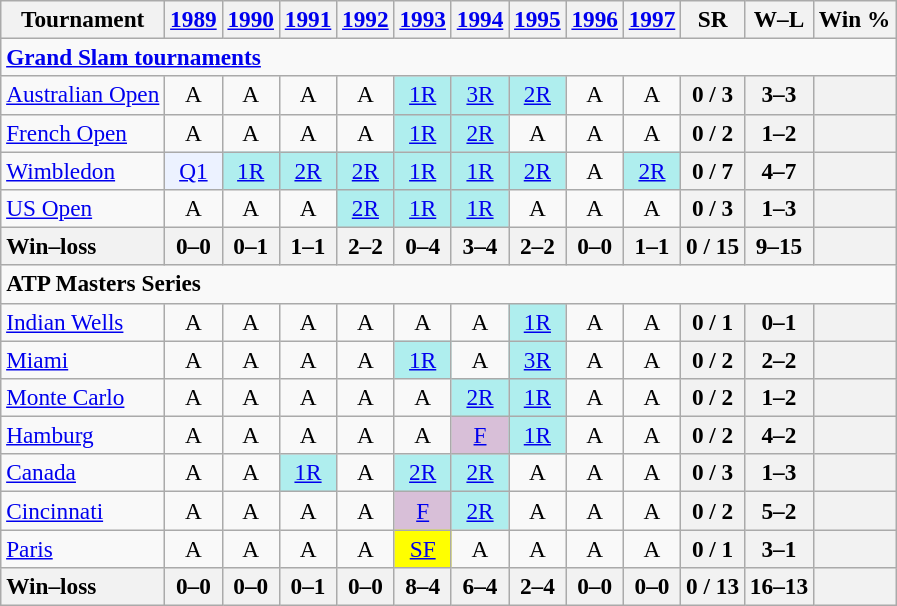<table class=wikitable style=text-align:center;font-size:97%>
<tr>
<th>Tournament</th>
<th><a href='#'>1989</a></th>
<th><a href='#'>1990</a></th>
<th><a href='#'>1991</a></th>
<th><a href='#'>1992</a></th>
<th><a href='#'>1993</a></th>
<th><a href='#'>1994</a></th>
<th><a href='#'>1995</a></th>
<th><a href='#'>1996</a></th>
<th><a href='#'>1997</a></th>
<th>SR</th>
<th>W–L</th>
<th>Win %</th>
</tr>
<tr>
<td colspan=23 align=left><strong><a href='#'>Grand Slam tournaments</a></strong></td>
</tr>
<tr>
<td align=left><a href='#'>Australian Open</a></td>
<td>A</td>
<td>A</td>
<td>A</td>
<td>A</td>
<td bgcolor=afeeee><a href='#'>1R</a></td>
<td bgcolor=afeeee><a href='#'>3R</a></td>
<td bgcolor=afeeee><a href='#'>2R</a></td>
<td>A</td>
<td>A</td>
<th>0 / 3</th>
<th>3–3</th>
<th></th>
</tr>
<tr>
<td align=left><a href='#'>French Open</a></td>
<td>A</td>
<td>A</td>
<td>A</td>
<td>A</td>
<td bgcolor=afeeee><a href='#'>1R</a></td>
<td bgcolor=afeeee><a href='#'>2R</a></td>
<td>A</td>
<td>A</td>
<td>A</td>
<th>0 / 2</th>
<th>1–2</th>
<th></th>
</tr>
<tr>
<td align=left><a href='#'>Wimbledon</a></td>
<td bgcolor=ecf2ff><a href='#'>Q1</a></td>
<td bgcolor=afeeee><a href='#'>1R</a></td>
<td bgcolor=afeeee><a href='#'>2R</a></td>
<td bgcolor=afeeee><a href='#'>2R</a></td>
<td bgcolor=afeeee><a href='#'>1R</a></td>
<td bgcolor=afeeee><a href='#'>1R</a></td>
<td bgcolor=afeeee><a href='#'>2R</a></td>
<td>A</td>
<td bgcolor=afeeee><a href='#'>2R</a></td>
<th>0 / 7</th>
<th>4–7</th>
<th></th>
</tr>
<tr>
<td align=left><a href='#'>US Open</a></td>
<td>A</td>
<td>A</td>
<td>A</td>
<td bgcolor=afeeee><a href='#'>2R</a></td>
<td bgcolor=afeeee><a href='#'>1R</a></td>
<td bgcolor=afeeee><a href='#'>1R</a></td>
<td>A</td>
<td>A</td>
<td>A</td>
<th>0 / 3</th>
<th>1–3</th>
<th></th>
</tr>
<tr>
<th style=text-align:left>Win–loss</th>
<th>0–0</th>
<th>0–1</th>
<th>1–1</th>
<th>2–2</th>
<th>0–4</th>
<th>3–4</th>
<th>2–2</th>
<th>0–0</th>
<th>1–1</th>
<th>0 / 15</th>
<th>9–15</th>
<th></th>
</tr>
<tr>
<td colspan=23 align=left><strong>ATP Masters Series</strong></td>
</tr>
<tr>
<td align=left><a href='#'>Indian Wells</a></td>
<td>A</td>
<td>A</td>
<td>A</td>
<td>A</td>
<td>A</td>
<td>A</td>
<td bgcolor=afeeee><a href='#'>1R</a></td>
<td>A</td>
<td>A</td>
<th>0 / 1</th>
<th>0–1</th>
<th></th>
</tr>
<tr>
<td align=left><a href='#'>Miami</a></td>
<td>A</td>
<td>A</td>
<td>A</td>
<td>A</td>
<td bgcolor=afeeee><a href='#'>1R</a></td>
<td>A</td>
<td bgcolor=afeeee><a href='#'>3R</a></td>
<td>A</td>
<td>A</td>
<th>0 / 2</th>
<th>2–2</th>
<th></th>
</tr>
<tr>
<td align=left><a href='#'>Monte Carlo</a></td>
<td>A</td>
<td>A</td>
<td>A</td>
<td>A</td>
<td>A</td>
<td bgcolor=afeeee><a href='#'>2R</a></td>
<td bgcolor=afeeee><a href='#'>1R</a></td>
<td>A</td>
<td>A</td>
<th>0 / 2</th>
<th>1–2</th>
<th></th>
</tr>
<tr>
<td align=left><a href='#'>Hamburg</a></td>
<td>A</td>
<td>A</td>
<td>A</td>
<td>A</td>
<td>A</td>
<td bgcolor=thistle><a href='#'>F</a></td>
<td bgcolor=afeeee><a href='#'>1R</a></td>
<td>A</td>
<td>A</td>
<th>0 / 2</th>
<th>4–2</th>
<th></th>
</tr>
<tr>
<td align=left><a href='#'>Canada</a></td>
<td>A</td>
<td>A</td>
<td bgcolor=afeeee><a href='#'>1R</a></td>
<td>A</td>
<td bgcolor=afeeee><a href='#'>2R</a></td>
<td bgcolor=afeeee><a href='#'>2R</a></td>
<td>A</td>
<td>A</td>
<td>A</td>
<th>0 / 3</th>
<th>1–3</th>
<th></th>
</tr>
<tr>
<td align=left><a href='#'>Cincinnati</a></td>
<td>A</td>
<td>A</td>
<td>A</td>
<td>A</td>
<td bgcolor=thistle><a href='#'>F</a></td>
<td bgcolor=afeeee><a href='#'>2R</a></td>
<td>A</td>
<td>A</td>
<td>A</td>
<th>0 / 2</th>
<th>5–2</th>
<th></th>
</tr>
<tr>
<td align=left><a href='#'>Paris</a></td>
<td>A</td>
<td>A</td>
<td>A</td>
<td>A</td>
<td bgcolor=yellow><a href='#'>SF</a></td>
<td>A</td>
<td>A</td>
<td>A</td>
<td>A</td>
<th>0 / 1</th>
<th>3–1</th>
<th></th>
</tr>
<tr>
<th style=text-align:left>Win–loss</th>
<th>0–0</th>
<th>0–0</th>
<th>0–1</th>
<th>0–0</th>
<th>8–4</th>
<th>6–4</th>
<th>2–4</th>
<th>0–0</th>
<th>0–0</th>
<th>0 / 13</th>
<th>16–13</th>
<th></th>
</tr>
</table>
